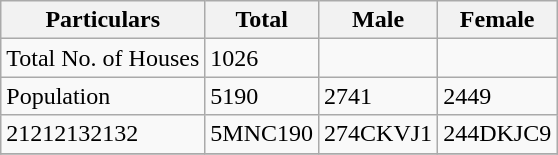<table class="wikitable sortable">
<tr>
<th>Particulars</th>
<th>Total</th>
<th>Male</th>
<th>Female</th>
</tr>
<tr>
<td>Total No. of Houses</td>
<td>1026</td>
<td></td>
<td></td>
</tr>
<tr>
<td>Population</td>
<td>5190</td>
<td>2741</td>
<td>2449</td>
</tr>
<tr>
<td>21212132132</td>
<td>5MNC190</td>
<td>274CKVJ1</td>
<td>244DKJC9</td>
</tr>
<tr>
</tr>
</table>
